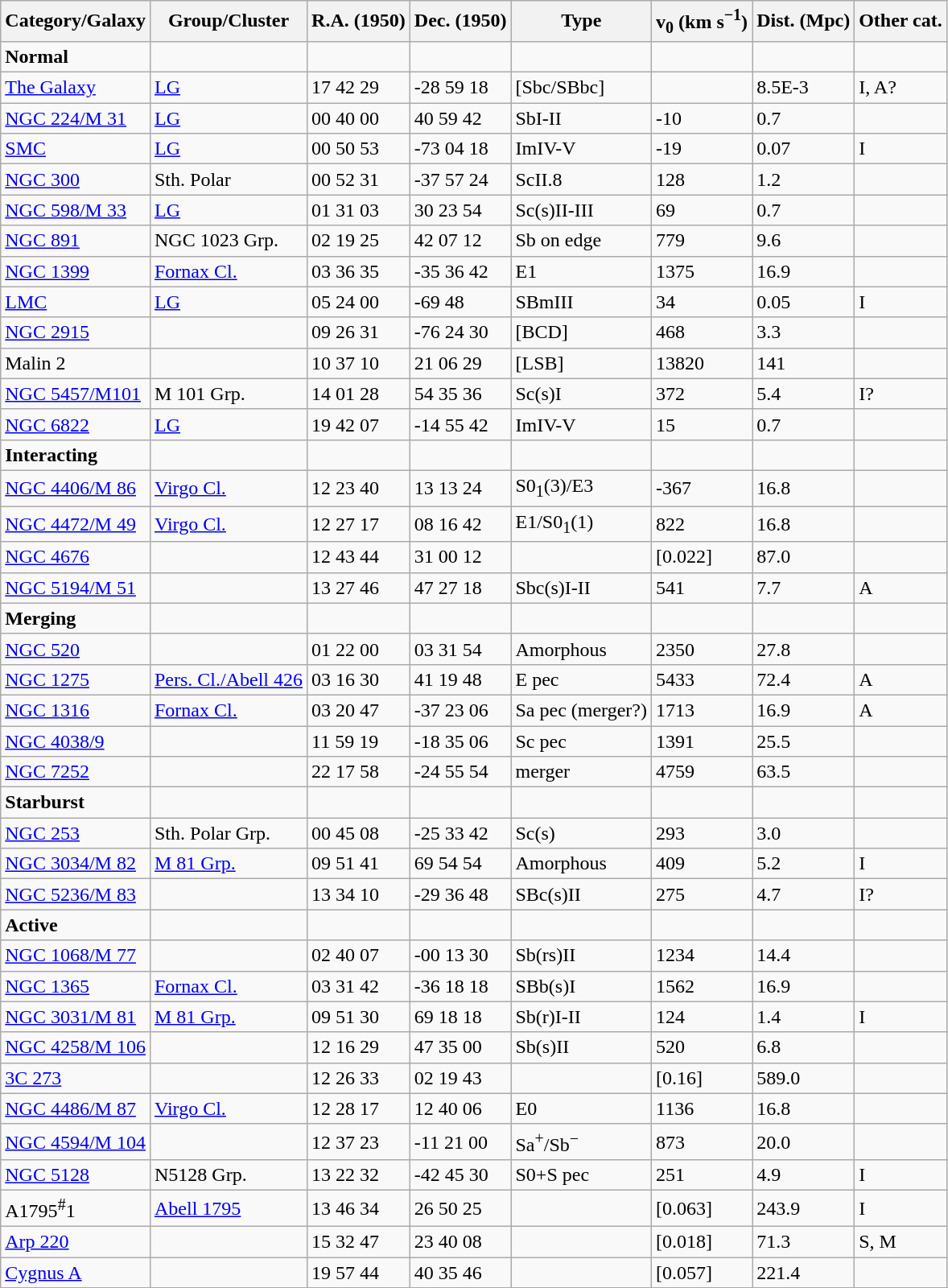<table class="wikitable">
<tr>
<th><strong>Category/Galaxy</strong></th>
<th><strong>Group/Cluster</strong></th>
<th><strong>R.A. (1950)</strong></th>
<th><strong>Dec. (1950)</strong></th>
<th><strong>Type</strong></th>
<th><strong>v<sub>0</sub> (km s<sup>−1</sup>)</strong></th>
<th><strong>Dist. (Mpc)</strong></th>
<th><strong>Other cat.</strong></th>
</tr>
<tr>
<td><strong>Normal</strong></td>
<td></td>
<td></td>
<td></td>
<td></td>
<td></td>
<td></td>
<td></td>
</tr>
<tr>
<td><a href='#'>The Galaxy</a></td>
<td><a href='#'>LG</a></td>
<td>17 42 29</td>
<td>-28 59 18</td>
<td>[Sbc/SBbc]</td>
<td></td>
<td>8.5E-3</td>
<td>I, A?</td>
</tr>
<tr>
<td><a href='#'>NGC 224/M 31</a></td>
<td><a href='#'>LG</a></td>
<td>00 40 00</td>
<td>40 59 42</td>
<td>SbI-II</td>
<td>-10</td>
<td>0.7</td>
<td></td>
</tr>
<tr>
<td><a href='#'>SMC</a></td>
<td><a href='#'>LG</a></td>
<td>00 50 53</td>
<td>-73 04 18</td>
<td>ImIV-V</td>
<td>-19</td>
<td>0.07</td>
<td>I</td>
</tr>
<tr>
<td><a href='#'>NGC 300</a></td>
<td>Sth. Polar</td>
<td>00 52 31</td>
<td>-37 57 24</td>
<td>ScII.8</td>
<td>128</td>
<td>1.2</td>
<td></td>
</tr>
<tr>
<td><a href='#'>NGC 598/M 33</a></td>
<td><a href='#'>LG</a></td>
<td>01 31 03</td>
<td>30 23 54</td>
<td>Sc(s)II-III</td>
<td>69</td>
<td>0.7</td>
<td></td>
</tr>
<tr>
<td><a href='#'>NGC 891</a></td>
<td>NGC 1023 Grp.</td>
<td>02 19 25</td>
<td>42 07 12</td>
<td>Sb on edge</td>
<td>779</td>
<td>9.6</td>
<td></td>
</tr>
<tr>
<td><a href='#'>NGC 1399</a></td>
<td><a href='#'>Fornax Cl.</a></td>
<td>03 36 35</td>
<td>-35 36 42</td>
<td>E1</td>
<td>1375</td>
<td>16.9</td>
<td></td>
</tr>
<tr>
<td><a href='#'>LMC</a></td>
<td><a href='#'>LG</a></td>
<td>05 24 00</td>
<td>-69 48</td>
<td>SBmIII</td>
<td>34</td>
<td>0.05</td>
<td>I</td>
</tr>
<tr>
<td><a href='#'>NGC 2915</a></td>
<td></td>
<td>09 26 31</td>
<td>-76 24 30</td>
<td>[BCD]</td>
<td>468</td>
<td>3.3</td>
<td></td>
</tr>
<tr>
<td>Malin 2</td>
<td></td>
<td>10 37 10</td>
<td>21 06 29</td>
<td>[LSB]</td>
<td>13820</td>
<td>141</td>
<td></td>
</tr>
<tr>
<td><a href='#'>NGC 5457/M101</a></td>
<td>M 101 Grp.</td>
<td>14 01 28</td>
<td>54 35 36</td>
<td>Sc(s)I</td>
<td>372</td>
<td>5.4</td>
<td>I?</td>
</tr>
<tr>
<td><a href='#'>NGC 6822</a></td>
<td><a href='#'>LG</a></td>
<td>19 42 07</td>
<td>-14 55 42</td>
<td>ImIV-V</td>
<td>15</td>
<td>0.7</td>
<td></td>
</tr>
<tr>
<td><strong>Interacting</strong></td>
<td></td>
<td></td>
<td></td>
<td></td>
<td></td>
<td></td>
<td></td>
</tr>
<tr>
<td><a href='#'>NGC 4406/M 86</a></td>
<td><a href='#'>Virgo Cl.</a></td>
<td>12 23 40</td>
<td>13 13 24</td>
<td>S0<sub>1</sub>(3)/E3</td>
<td>-367</td>
<td>16.8</td>
<td></td>
</tr>
<tr>
<td><a href='#'>NGC 4472/M 49</a></td>
<td><a href='#'>Virgo Cl.</a></td>
<td>12 27 17</td>
<td>08 16 42</td>
<td>E1/S0<sub>1</sub>(1)</td>
<td>822</td>
<td>16.8</td>
<td></td>
</tr>
<tr>
<td><a href='#'>NGC 4676</a></td>
<td></td>
<td>12 43 44</td>
<td>31 00 12</td>
<td></td>
<td>[0.022]</td>
<td>87.0</td>
<td></td>
</tr>
<tr>
<td><a href='#'>NGC 5194/M 51</a></td>
<td></td>
<td>13 27 46</td>
<td>47 27 18</td>
<td>Sbc(s)I-II</td>
<td>541</td>
<td>7.7</td>
<td>A</td>
</tr>
<tr>
<td><strong>Merging</strong></td>
<td></td>
<td></td>
<td></td>
<td></td>
<td></td>
<td></td>
<td></td>
</tr>
<tr>
<td><a href='#'>NGC 520</a></td>
<td></td>
<td>01 22 00</td>
<td>03 31 54</td>
<td>Amorphous</td>
<td>2350</td>
<td>27.8</td>
<td></td>
</tr>
<tr>
<td><a href='#'>NGC 1275</a></td>
<td><a href='#'>Pers. Cl./Abell 426</a></td>
<td>03 16 30</td>
<td>41 19 48</td>
<td>E pec</td>
<td>5433</td>
<td>72.4</td>
<td>A</td>
</tr>
<tr>
<td><a href='#'>NGC 1316</a></td>
<td><a href='#'>Fornax Cl.</a></td>
<td>03 20 47</td>
<td>-37 23 06</td>
<td>Sa pec (merger?)</td>
<td>1713</td>
<td>16.9</td>
<td>A</td>
</tr>
<tr>
<td><a href='#'>NGC 4038/9</a></td>
<td></td>
<td>11 59 19</td>
<td>-18 35 06</td>
<td>Sc pec</td>
<td>1391</td>
<td>25.5</td>
<td></td>
</tr>
<tr>
<td><a href='#'>NGC 7252</a></td>
<td></td>
<td>22 17 58</td>
<td>-24 55 54</td>
<td>merger</td>
<td>4759</td>
<td>63.5</td>
<td></td>
</tr>
<tr>
<td><strong>Starburst</strong></td>
<td></td>
<td></td>
<td></td>
<td></td>
<td></td>
<td></td>
<td></td>
</tr>
<tr>
<td><a href='#'>NGC 253</a></td>
<td>Sth. Polar Grp.</td>
<td>00 45 08</td>
<td>-25 33 42</td>
<td>Sc(s)</td>
<td>293</td>
<td>3.0</td>
<td></td>
</tr>
<tr>
<td><a href='#'>NGC 3034/M 82</a></td>
<td><a href='#'>M 81 Grp.</a></td>
<td>09 51 41</td>
<td>69 54 54</td>
<td>Amorphous</td>
<td>409</td>
<td>5.2</td>
<td>I</td>
</tr>
<tr>
<td><a href='#'>NGC 5236/M 83</a></td>
<td></td>
<td>13 34 10</td>
<td>-29 36 48</td>
<td>SBc(s)II</td>
<td>275</td>
<td>4.7</td>
<td>I?</td>
</tr>
<tr>
<td><strong>Active</strong></td>
<td></td>
<td></td>
<td></td>
<td></td>
<td></td>
<td></td>
<td></td>
</tr>
<tr>
<td><a href='#'>NGC 1068/M 77</a></td>
<td></td>
<td>02 40 07</td>
<td>-00 13 30</td>
<td>Sb(rs)II</td>
<td>1234</td>
<td>14.4</td>
<td></td>
</tr>
<tr>
<td><a href='#'>NGC 1365</a></td>
<td><a href='#'>Fornax Cl.</a></td>
<td>03 31 42</td>
<td>-36 18 18</td>
<td>SBb(s)I</td>
<td>1562</td>
<td>16.9</td>
<td></td>
</tr>
<tr>
<td><a href='#'>NGC 3031/M 81</a></td>
<td><a href='#'>M 81 Grp.</a></td>
<td>09 51 30</td>
<td>69 18 18</td>
<td>Sb(r)I-II</td>
<td>124</td>
<td>1.4</td>
<td>I</td>
</tr>
<tr>
<td><a href='#'>NGC 4258/M 106</a></td>
<td></td>
<td>12 16 29</td>
<td>47 35 00</td>
<td>Sb(s)II</td>
<td>520</td>
<td>6.8</td>
<td></td>
</tr>
<tr>
<td><a href='#'>3C 273</a></td>
<td></td>
<td>12 26 33</td>
<td>02 19 43</td>
<td></td>
<td>[0.16]</td>
<td>589.0</td>
<td></td>
</tr>
<tr>
<td><a href='#'>NGC 4486/M 87</a></td>
<td><a href='#'>Virgo Cl.</a></td>
<td>12 28 17</td>
<td>12 40 06</td>
<td>E0</td>
<td>1136</td>
<td>16.8</td>
<td></td>
</tr>
<tr>
<td><a href='#'>NGC 4594/M 104</a></td>
<td></td>
<td>12 37 23</td>
<td>-11 21 00</td>
<td>Sa<sup>+</sup>/Sb<sup>−</sup></td>
<td>873</td>
<td>20.0</td>
<td></td>
</tr>
<tr>
<td><a href='#'>NGC 5128</a></td>
<td>N5128 Grp.</td>
<td>13 22 32</td>
<td>-42 45 30</td>
<td>S0+S pec</td>
<td>251</td>
<td>4.9</td>
<td>I</td>
</tr>
<tr>
<td>A1795<sup>#</sup>1</td>
<td><a href='#'>Abell 1795</a></td>
<td>13 46 34</td>
<td>26 50 25</td>
<td></td>
<td>[0.063]</td>
<td>243.9</td>
<td>I</td>
</tr>
<tr>
<td><a href='#'>Arp 220</a></td>
<td></td>
<td>15 32 47</td>
<td>23 40 08</td>
<td></td>
<td>[0.018]</td>
<td>71.3</td>
<td>S, M</td>
</tr>
<tr>
<td><a href='#'>Cygnus A</a></td>
<td></td>
<td>19 57 44</td>
<td>40 35 46</td>
<td></td>
<td>[0.057]</td>
<td>221.4</td>
<td></td>
</tr>
<tr>
</tr>
</table>
